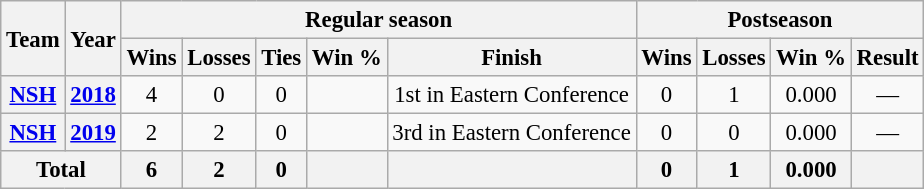<table class="wikitable" style="font-size: 95%; text-align:center;">
<tr>
<th rowspan="2">Team</th>
<th rowspan="2">Year</th>
<th colspan="5">Regular season</th>
<th colspan="4">Postseason</th>
</tr>
<tr>
<th>Wins</th>
<th>Losses</th>
<th>Ties</th>
<th>Win %</th>
<th>Finish</th>
<th>Wins</th>
<th>Losses</th>
<th>Win %</th>
<th>Result</th>
</tr>
<tr>
<th><a href='#'>NSH</a></th>
<th><a href='#'>2018</a></th>
<td>4</td>
<td>0</td>
<td>0</td>
<td></td>
<td>1st in Eastern Conference</td>
<td>0</td>
<td>1</td>
<td>0.000</td>
<td>—</td>
</tr>
<tr>
<th><a href='#'>NSH</a></th>
<th><a href='#'>2019</a></th>
<td>2</td>
<td>2</td>
<td>0</td>
<td></td>
<td>3rd in Eastern Conference</td>
<td>0</td>
<td>0</td>
<td>0.000</td>
<td>—</td>
</tr>
<tr>
<th colspan="2">Total</th>
<th>6</th>
<th>2</th>
<th>0</th>
<th></th>
<th></th>
<th>0</th>
<th>1</th>
<th>0.000</th>
<th></th>
</tr>
</table>
